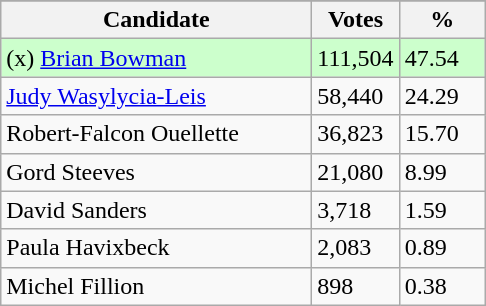<table class="wikitable sortable">
<tr>
</tr>
<tr>
<th bgcolor="#DDDDFF" width="200px" scope="col">Candidate</th>
<th bgcolor="#DDDDFF" width="50px" scope="col">Votes</th>
<th bgcolor="#DDDDFF" width="50px" scope="col">%</th>
</tr>
<tr style="text-align:left; background:#cfc;">
<td scope="row">(x) <a href='#'>Brian Bowman</a></td>
<td>111,504</td>
<td>47.54</td>
</tr>
<tr>
<td scope="row"><a href='#'>Judy Wasylycia-Leis</a></td>
<td>58,440</td>
<td>24.29</td>
</tr>
<tr>
<td scope="row">Robert-Falcon Ouellette</td>
<td>36,823</td>
<td>15.70</td>
</tr>
<tr>
<td scope="row">Gord Steeves</td>
<td>21,080</td>
<td>8.99</td>
</tr>
<tr>
<td scope="row">David Sanders</td>
<td>3,718</td>
<td>1.59</td>
</tr>
<tr>
<td scope="row">Paula Havixbeck</td>
<td>2,083</td>
<td>0.89</td>
</tr>
<tr>
<td scope="row">Michel Fillion</td>
<td>898</td>
<td>0.38</td>
</tr>
</table>
